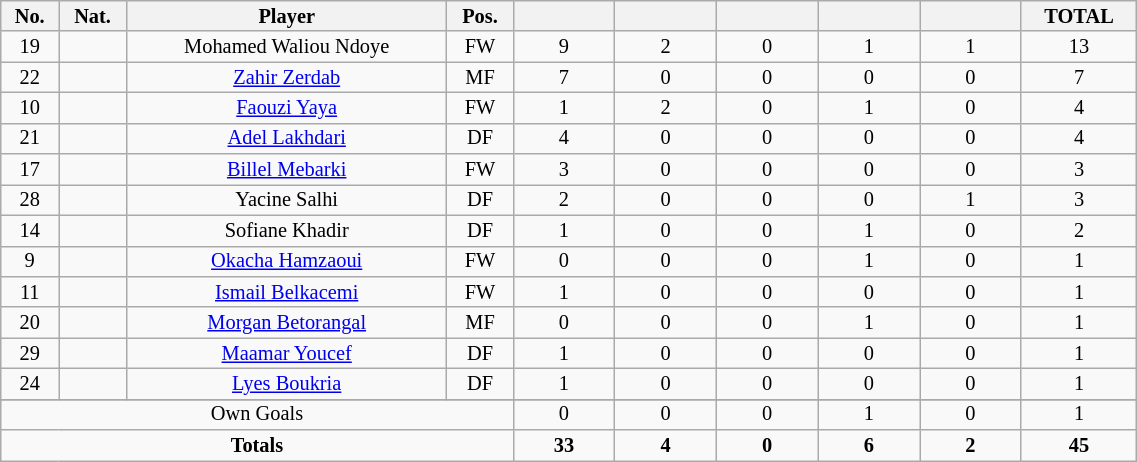<table class="wikitable sortable alternance"  style="font-size:85%; text-align:center; line-height:14px; width:60%;">
<tr>
<th width=10>No.</th>
<th width=10>Nat.</th>
<th width=140>Player</th>
<th width=10>Pos.</th>
<th width=40></th>
<th width=40></th>
<th width=40></th>
<th width=40></th>
<th width=40></th>
<th width=10>TOTAL</th>
</tr>
<tr>
<td>19</td>
<td></td>
<td>Mohamed Waliou Ndoye</td>
<td>FW</td>
<td>9</td>
<td>2</td>
<td>0</td>
<td>1</td>
<td>1</td>
<td>13</td>
</tr>
<tr>
<td>22</td>
<td></td>
<td><a href='#'>Zahir Zerdab</a></td>
<td>MF</td>
<td>7</td>
<td>0</td>
<td>0</td>
<td>0</td>
<td>0</td>
<td>7</td>
</tr>
<tr>
<td>10</td>
<td></td>
<td><a href='#'>Faouzi Yaya</a></td>
<td>FW</td>
<td>1</td>
<td>2</td>
<td>0</td>
<td>1</td>
<td>0</td>
<td>4</td>
</tr>
<tr>
<td>21</td>
<td></td>
<td><a href='#'>Adel Lakhdari</a></td>
<td>DF</td>
<td>4</td>
<td>0</td>
<td>0</td>
<td>0</td>
<td>0</td>
<td>4</td>
</tr>
<tr>
<td>17</td>
<td></td>
<td><a href='#'>Billel Mebarki</a></td>
<td>FW</td>
<td>3</td>
<td>0</td>
<td>0</td>
<td>0</td>
<td>0</td>
<td>3</td>
</tr>
<tr>
<td>28</td>
<td></td>
<td>Yacine Salhi</td>
<td>DF</td>
<td>2</td>
<td>0</td>
<td>0</td>
<td>0</td>
<td>1</td>
<td>3</td>
</tr>
<tr>
<td>14</td>
<td></td>
<td>Sofiane Khadir</td>
<td>DF</td>
<td>1</td>
<td>0</td>
<td>0</td>
<td>1</td>
<td>0</td>
<td>2</td>
</tr>
<tr>
<td>9</td>
<td></td>
<td><a href='#'>Okacha Hamzaoui</a></td>
<td>FW</td>
<td>0</td>
<td>0</td>
<td>0</td>
<td>1</td>
<td>0</td>
<td>1</td>
</tr>
<tr>
<td>11</td>
<td></td>
<td><a href='#'>Ismail Belkacemi</a></td>
<td>FW</td>
<td>1</td>
<td>0</td>
<td>0</td>
<td>0</td>
<td>0</td>
<td>1</td>
</tr>
<tr>
<td>20</td>
<td></td>
<td><a href='#'>Morgan Betorangal</a></td>
<td>MF</td>
<td>0</td>
<td>0</td>
<td>0</td>
<td>1</td>
<td>0</td>
<td>1</td>
</tr>
<tr>
<td>29</td>
<td></td>
<td><a href='#'>Maamar Youcef</a></td>
<td>DF</td>
<td>1</td>
<td>0</td>
<td>0</td>
<td>0</td>
<td>0</td>
<td>1</td>
</tr>
<tr>
<td>24</td>
<td></td>
<td><a href='#'>Lyes Boukria</a></td>
<td>DF</td>
<td>1</td>
<td>0</td>
<td>0</td>
<td>0</td>
<td>0</td>
<td>1</td>
</tr>
<tr>
</tr>
<tr class="sortbottom">
<td colspan="4">Own Goals</td>
<td>0</td>
<td>0</td>
<td>0</td>
<td>1</td>
<td>0</td>
<td>1</td>
</tr>
<tr class="sortbottom">
<td colspan="4"><strong>Totals</strong></td>
<td><strong>33</strong></td>
<td><strong>4</strong></td>
<td><strong>0</strong></td>
<td><strong>6</strong></td>
<td><strong>2</strong></td>
<td><strong>45</strong></td>
</tr>
</table>
